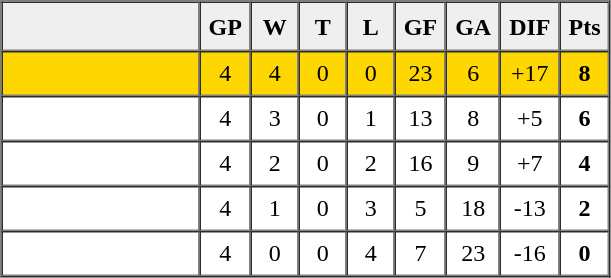<table border=1 cellpadding=5 cellspacing=0>
<tr>
<th bgcolor="#efefef" width="120">　</th>
<th bgcolor="#efefef" width="20">GP</th>
<th bgcolor="#efefef" width="20">W</th>
<th bgcolor="#efefef" width="20">T</th>
<th bgcolor="#efefef" width="20">L</th>
<th bgcolor="#efefef" width="20">GF</th>
<th bgcolor="#efefef" width="20">GA</th>
<th bgcolor="#efefef" width="20">DIF</th>
<th bgcolor="#efefef" width="20">Pts</th>
</tr>
<tr align=center bgcolor= gold>
<td align=left><strong></strong></td>
<td>4</td>
<td>4</td>
<td>0</td>
<td>0</td>
<td>23</td>
<td>6</td>
<td>+17</td>
<td><strong>8</strong></td>
</tr>
<tr align=center>
<td align=left></td>
<td>4</td>
<td>3</td>
<td>0</td>
<td>1</td>
<td>13</td>
<td>8</td>
<td>+5</td>
<td><strong>6</strong></td>
</tr>
<tr align=center>
<td align=left></td>
<td>4</td>
<td>2</td>
<td>0</td>
<td>2</td>
<td>16</td>
<td>9</td>
<td>+7</td>
<td><strong>4</strong></td>
</tr>
<tr align=center>
<td align=left></td>
<td>4</td>
<td>1</td>
<td>0</td>
<td>3</td>
<td>5</td>
<td>18</td>
<td>-13</td>
<td><strong>2</strong></td>
</tr>
<tr align=center>
<td align=left></td>
<td>4</td>
<td>0</td>
<td>0</td>
<td>4</td>
<td>7</td>
<td>23</td>
<td>-16</td>
<td><strong>0</strong></td>
</tr>
</table>
